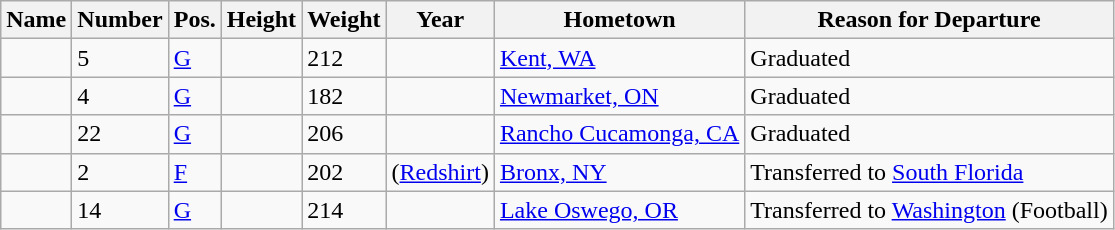<table class="wikitable sortable" border="1">
<tr>
<th>Name</th>
<th>Number</th>
<th>Pos.</th>
<th>Height</th>
<th>Weight</th>
<th>Year</th>
<th>Hometown</th>
<th class="unsortable">Reason for Departure</th>
</tr>
<tr>
<td></td>
<td>5</td>
<td><a href='#'>G</a></td>
<td></td>
<td>212</td>
<td></td>
<td><a href='#'>Kent, WA</a></td>
<td>Graduated</td>
</tr>
<tr>
<td></td>
<td>4</td>
<td><a href='#'>G</a></td>
<td></td>
<td>182</td>
<td></td>
<td><a href='#'>Newmarket, ON</a></td>
<td>Graduated</td>
</tr>
<tr>
<td></td>
<td>22</td>
<td><a href='#'>G</a></td>
<td></td>
<td>206</td>
<td></td>
<td><a href='#'>Rancho Cucamonga, CA</a></td>
<td>Graduated</td>
</tr>
<tr>
<td></td>
<td>2</td>
<td><a href='#'>F</a></td>
<td></td>
<td>202</td>
<td> (<a href='#'>Redshirt</a>)</td>
<td><a href='#'>Bronx, NY</a></td>
<td>Transferred to <a href='#'>South Florida</a></td>
</tr>
<tr>
<td></td>
<td>14</td>
<td><a href='#'>G</a></td>
<td></td>
<td>214</td>
<td></td>
<td><a href='#'>Lake Oswego, OR</a></td>
<td>Transferred to <a href='#'>Washington</a> (Football)</td>
</tr>
</table>
